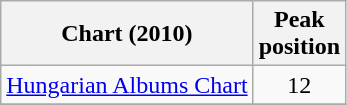<table class="wikitable sortable">
<tr>
<th>Chart (2010)</th>
<th>Peak<br>position</th>
</tr>
<tr>
<td><a href='#'>Hungarian Albums Chart</a></td>
<td style="text-align:center;">12</td>
</tr>
<tr>
</tr>
</table>
